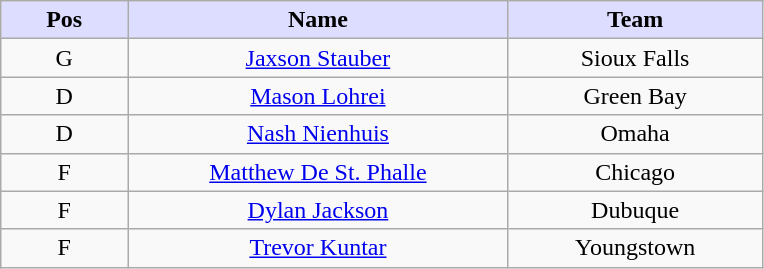<table class="wikitable" style="text-align:center">
<tr>
<th style="background:#ddf; width:10%;">Pos</th>
<th style="background:#ddf; width:30%;">Name</th>
<th style="background:#ddf; width:20%;">Team</th>
</tr>
<tr>
<td>G</td>
<td><a href='#'>Jaxson Stauber</a></td>
<td>Sioux Falls</td>
</tr>
<tr>
<td>D</td>
<td><a href='#'>Mason Lohrei</a></td>
<td>Green Bay</td>
</tr>
<tr>
<td>D</td>
<td><a href='#'>Nash Nienhuis</a></td>
<td>Omaha</td>
</tr>
<tr>
<td>F</td>
<td><a href='#'>Matthew De St. Phalle</a></td>
<td>Chicago</td>
</tr>
<tr>
<td>F</td>
<td><a href='#'>Dylan Jackson</a></td>
<td>Dubuque</td>
</tr>
<tr>
<td>F</td>
<td><a href='#'>Trevor Kuntar</a></td>
<td>Youngstown</td>
</tr>
</table>
